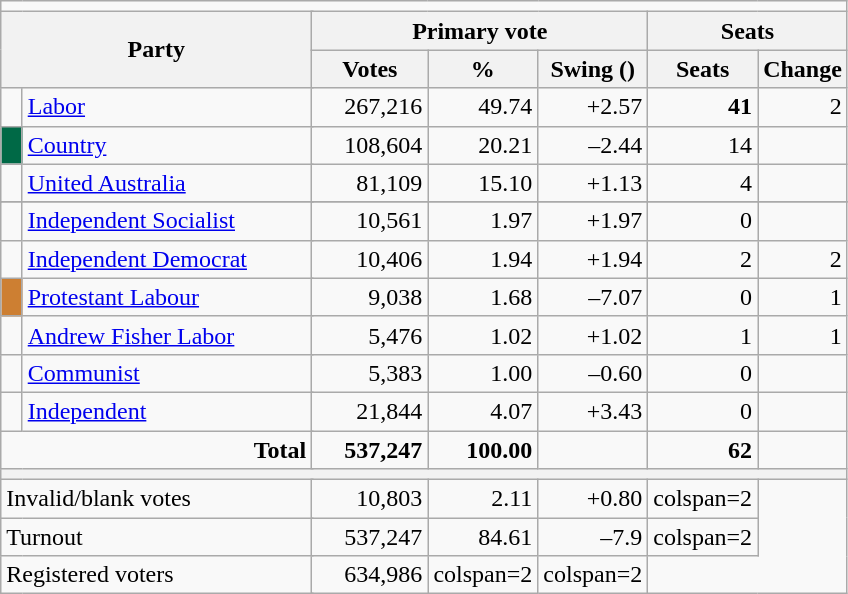<table class="wikitable sortable tpl-blanktable" style="text-align:right; margin-bottom:0">
<tr>
<td colspan=10 align=center></td>
</tr>
<tr>
<th colspan="3" rowspan="2" style="width:200px">Party</th>
<th colspan="3">Primary vote</th>
<th colspan="2">Seats</th>
</tr>
<tr>
<th style="width:70px;">Votes</th>
<th style="width:40px;">%</th>
<th style="width:40px;">Swing ()</th>
<th style="width:40px;">Seats</th>
<th style="width:40px;">Change</th>
</tr>
<tr>
<td> </td>
<td colspan="2" style="text-align:left;"><a href='#'>Labor</a></td>
<td>267,216</td>
<td>49.74</td>
<td>+2.57</td>
<td><strong>41</strong></td>
<td> 2</td>
</tr>
<tr>
<td bgcolor=006946> </td>
<td colspan="2" style="text-align:left;"><a href='#'>Country</a></td>
<td>108,604</td>
<td>20.21</td>
<td>–2.44</td>
<td>14</td>
<td></td>
</tr>
<tr>
<td> </td>
<td colspan="2" style="text-align:left;"><a href='#'>United Australia</a></td>
<td>81,109</td>
<td>15.10</td>
<td>+1.13</td>
<td>4</td>
<td></td>
</tr>
<tr>
</tr>
<tr>
<td> </td>
<td colspan="2" style="text-align:left;"><a href='#'>Independent Socialist</a></td>
<td>10,561</td>
<td>1.97</td>
<td>+1.97</td>
<td>0</td>
<td></td>
</tr>
<tr>
<td> </td>
<td colspan="2" style="text-align:left;"><a href='#'>Independent Democrat</a></td>
<td>10,406</td>
<td>1.94</td>
<td>+1.94</td>
<td>2</td>
<td> 2</td>
</tr>
<tr>
<td bgcolor=CD7F32> </td>
<td colspan="2" style="text-align:left;"><a href='#'>Protestant Labour</a></td>
<td>9,038</td>
<td>1.68</td>
<td>–7.07</td>
<td>0</td>
<td> 1</td>
</tr>
<tr>
<td> </td>
<td colspan="2" style="text-align:left;"><a href='#'>Andrew Fisher Labor</a></td>
<td>5,476</td>
<td>1.02</td>
<td>+1.02</td>
<td>1</td>
<td> 1</td>
</tr>
<tr>
<td> </td>
<td colspan="2" style="text-align:left;"><a href='#'>Communist</a></td>
<td>5,383</td>
<td>1.00</td>
<td>–0.60</td>
<td>0</td>
<td></td>
</tr>
<tr>
<td> </td>
<td colspan="2" style="text-align:left;"><a href='#'>Independent</a></td>
<td>21,844</td>
<td>4.07</td>
<td>+3.43</td>
<td>0</td>
<td></td>
</tr>
<tr>
<td colspan="3" align="right"><strong>Total</strong></td>
<td><strong>537,247</strong></td>
<td><strong>100.00</strong></td>
<td></td>
<td><strong>62</strong></td>
<td></td>
</tr>
<tr>
<th colspan="8"></th>
</tr>
<tr>
<td colspan="3" style="text-align:left;">Invalid/blank votes</td>
<td>10,803</td>
<td>2.11</td>
<td>+0.80</td>
<td>colspan=2 </td>
</tr>
<tr>
<td colspan="3" style="text-align:left;">Turnout</td>
<td>537,247</td>
<td>84.61</td>
<td>–7.9</td>
<td>colspan=2 </td>
</tr>
<tr>
<td colspan="3" style="text-align:left;">Registered voters</td>
<td>634,986</td>
<td>colspan=2 </td>
<td>colspan=2 </td>
</tr>
</table>
